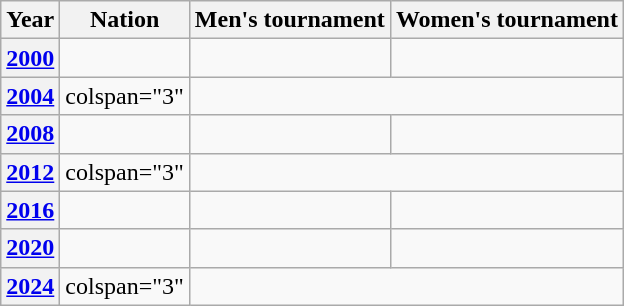<table class="wikitable sortable sticky-header" style="font-size: 100%; margin-left: 1em;">
<tr>
<th>Year</th>
<th>Nation</th>
<th>Men's tournament</th>
<th>Women's tournament</th>
</tr>
<tr>
<th scope="row"><a href='#'>2000</a></th>
<td></td>
<td></td>
<td></td>
</tr>
<tr>
<th scope="row"><a href='#'>2004</a></th>
<td>colspan="3"</td>
</tr>
<tr>
<th scope="row"><a href='#'>2008</a></th>
<td></td>
<td></td>
<td></td>
</tr>
<tr>
<th scope="row"><a href='#'>2012</a></th>
<td>colspan="3"</td>
</tr>
<tr>
<th scope="row"><a href='#'>2016</a></th>
<td></td>
<td></td>
<td></td>
</tr>
<tr>
<th scope="row"><a href='#'>2020</a></th>
<td></td>
<td></td>
<td></td>
</tr>
<tr>
<th scope="row"><a href='#'>2024</a></th>
<td>colspan="3"</td>
</tr>
</table>
